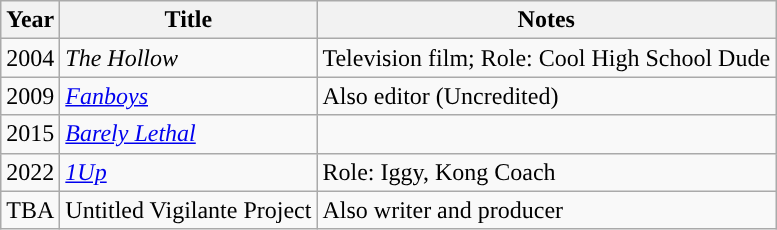<table class="wikitable">
<tr>
<th>Year</th>
<th>Title</th>
<th>Notes</th>
</tr>
<tr>
<td>2004</td>
<td><em>The Hollow</em></td>
<td>Television film; Role: Cool High School Dude</td>
</tr>
<tr>
<td>2009</td>
<td><em><a href='#'>Fanboys</a></em></td>
<td>Also editor (Uncredited)</td>
</tr>
<tr>
<td>2015</td>
<td><em><a href='#'>Barely Lethal</a></em></td>
<td></td>
</tr>
<tr>
<td>2022</td>
<td><em><a href='#'>1Up</a></em></td>
<td>Role: Iggy, Kong Coach</td>
</tr>
<tr>
<td>TBA</td>
<td>Untitled Vigilante Project</td>
<td>Also writer and producer</td>
</tr>
</table>
